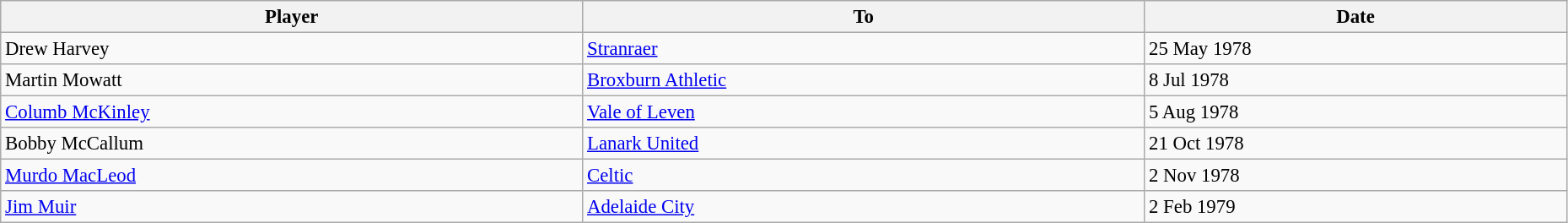<table class="wikitable" style="text-align:center; font-size:95%;width:98%; text-align:left">
<tr>
<th>Player</th>
<th>To</th>
<th>Date</th>
</tr>
<tr>
<td> Drew Harvey</td>
<td> <a href='#'>Stranraer</a></td>
<td>25 May 1978</td>
</tr>
<tr>
<td> Martin Mowatt</td>
<td> <a href='#'>Broxburn Athletic</a></td>
<td>8 Jul 1978</td>
</tr>
<tr>
<td> <a href='#'>Columb McKinley</a></td>
<td> <a href='#'>Vale of Leven</a></td>
<td>5 Aug 1978</td>
</tr>
<tr>
<td> Bobby McCallum</td>
<td> <a href='#'>Lanark United</a></td>
<td>21 Oct 1978</td>
</tr>
<tr>
<td> <a href='#'>Murdo MacLeod</a></td>
<td> <a href='#'>Celtic</a></td>
<td>2 Nov 1978</td>
</tr>
<tr>
<td> <a href='#'>Jim Muir</a></td>
<td> <a href='#'>Adelaide City</a></td>
<td>2 Feb 1979</td>
</tr>
</table>
